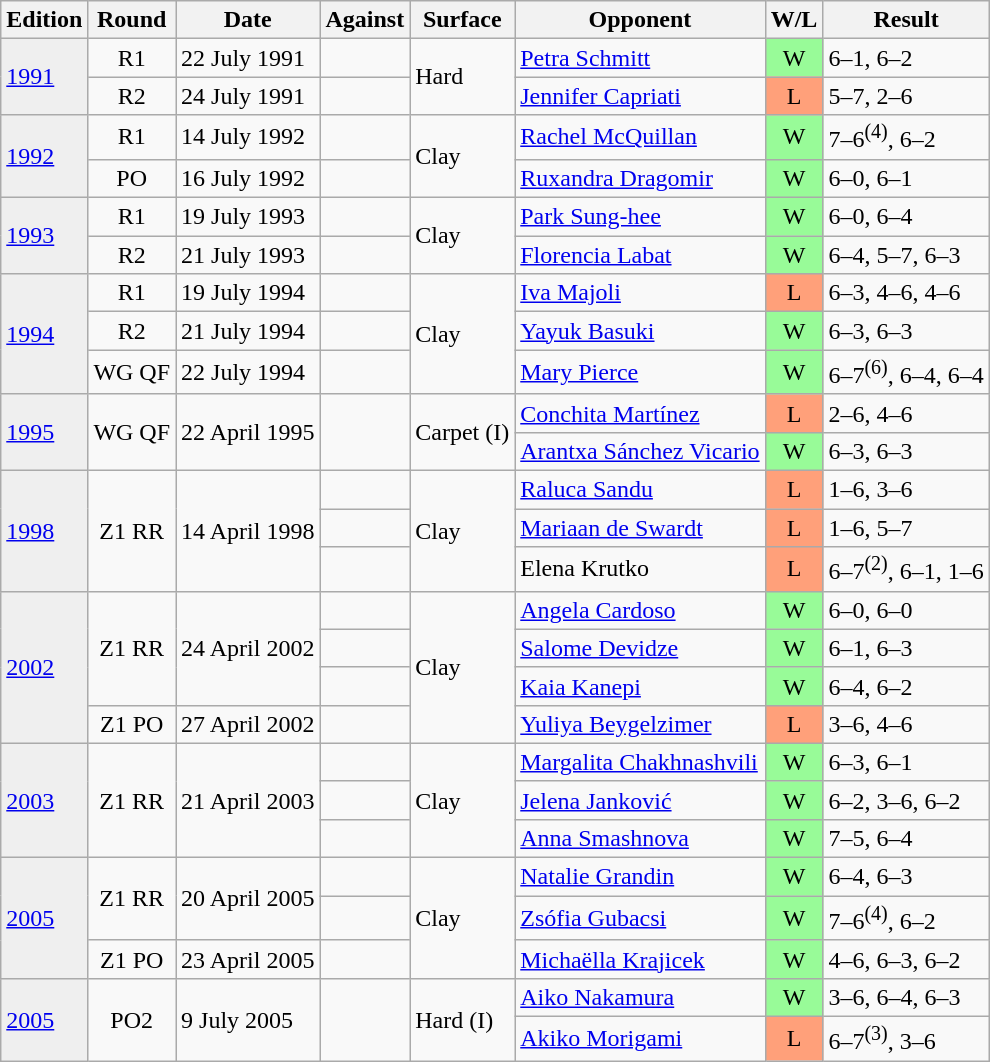<table class="wikitable sortable">
<tr>
<th>Edition</th>
<th>Round</th>
<th>Date</th>
<th>Against</th>
<th>Surface</th>
<th>Opponent</th>
<th>W/L</th>
<th>Result</th>
</tr>
<tr>
<td rowspan="2" bgcolor="#efefef"><a href='#'>1991</a></td>
<td align="center">R1</td>
<td>22 July 1991</td>
<td></td>
<td rowspan="2">Hard</td>
<td><a href='#'>Petra Schmitt</a></td>
<td bgcolor="#98FB98" align="center">W</td>
<td>6–1, 6–2</td>
</tr>
<tr>
<td align="center">R2</td>
<td>24 July 1991</td>
<td></td>
<td><a href='#'>Jennifer Capriati</a></td>
<td bgcolor="#FFA07A" align="center">L</td>
<td>5–7, 2–6</td>
</tr>
<tr>
<td rowspan="2" bgcolor="#efefef"><a href='#'>1992</a></td>
<td align="center">R1</td>
<td>14 July 1992</td>
<td></td>
<td rowspan="2">Clay</td>
<td><a href='#'>Rachel McQuillan</a></td>
<td bgcolor="#98FB98" align="center">W</td>
<td>7–6<sup>(4)</sup>, 6–2</td>
</tr>
<tr>
<td align="center">PO</td>
<td>16 July 1992</td>
<td></td>
<td><a href='#'>Ruxandra Dragomir</a></td>
<td bgcolor="#98FB98" align="center">W</td>
<td>6–0, 6–1</td>
</tr>
<tr>
<td rowspan="2" bgcolor="#efefef"><a href='#'>1993</a></td>
<td align="center">R1</td>
<td>19 July 1993</td>
<td></td>
<td rowspan="2">Clay</td>
<td><a href='#'>Park Sung-hee</a></td>
<td bgcolor="#98FB98" align="center">W</td>
<td>6–0, 6–4</td>
</tr>
<tr>
<td align="center">R2</td>
<td>21 July 1993</td>
<td></td>
<td><a href='#'>Florencia Labat</a></td>
<td bgcolor="#98FB98" align="center">W</td>
<td>6–4, 5–7, 6–3</td>
</tr>
<tr>
<td rowspan="3" bgcolor="#efefef"><a href='#'>1994</a></td>
<td align="center">R1</td>
<td>19 July 1994</td>
<td></td>
<td rowspan="3">Clay</td>
<td><a href='#'>Iva Majoli</a></td>
<td bgcolor="#FFA07A" align="center">L</td>
<td>6–3, 4–6, 4–6</td>
</tr>
<tr>
<td align="center">R2</td>
<td>21 July 1994</td>
<td></td>
<td><a href='#'>Yayuk Basuki</a></td>
<td bgcolor="#98FB98" align="center">W</td>
<td>6–3, 6–3</td>
</tr>
<tr>
<td align="center">WG QF</td>
<td>22 July 1994</td>
<td></td>
<td><a href='#'>Mary Pierce</a></td>
<td bgcolor="#98FB98" align="center">W</td>
<td>6–7<sup>(6)</sup>, 6–4, 6–4</td>
</tr>
<tr>
<td rowspan="2" bgcolor="#efefef"><a href='#'>1995</a></td>
<td rowspan="2" align="center">WG QF</td>
<td rowspan="2">22 April 1995</td>
<td rowspan="2"></td>
<td rowspan="2">Carpet (I)</td>
<td><a href='#'>Conchita Martínez</a></td>
<td bgcolor="#FFA07A" align="center">L</td>
<td>2–6, 4–6</td>
</tr>
<tr>
<td><a href='#'>Arantxa Sánchez Vicario</a></td>
<td bgcolor="#98FB98" align="center">W</td>
<td>6–3, 6–3</td>
</tr>
<tr>
<td rowspan="3" bgcolor="#efefef"><a href='#'>1998</a></td>
<td rowspan="3" align="center">Z1 RR</td>
<td rowspan="3">14 April 1998</td>
<td></td>
<td rowspan="3">Clay</td>
<td><a href='#'>Raluca Sandu</a></td>
<td bgcolor="#FFA07A" align="center">L</td>
<td>1–6, 3–6</td>
</tr>
<tr>
<td></td>
<td><a href='#'>Mariaan de Swardt</a></td>
<td bgcolor="#FFA07A" align="center">L</td>
<td>1–6, 5–7</td>
</tr>
<tr>
<td></td>
<td>Elena Krutko</td>
<td bgcolor="#FFA07A" align="center">L</td>
<td>6–7<sup>(2)</sup>, 6–1, 1–6</td>
</tr>
<tr>
<td rowspan="4" bgcolor="#efefef"><a href='#'>2002</a></td>
<td rowspan="3" align="center">Z1 RR</td>
<td rowspan="3">24 April 2002</td>
<td></td>
<td rowspan="4">Clay</td>
<td><a href='#'>Angela Cardoso</a></td>
<td bgcolor="#98FB98" align="center">W</td>
<td>6–0, 6–0</td>
</tr>
<tr>
<td></td>
<td><a href='#'>Salome Devidze</a></td>
<td bgcolor="#98FB98" align="center">W</td>
<td>6–1, 6–3</td>
</tr>
<tr>
<td></td>
<td><a href='#'>Kaia Kanepi</a></td>
<td bgcolor="#98FB98" align="center">W</td>
<td>6–4, 6–2</td>
</tr>
<tr>
<td align="center">Z1 PO</td>
<td>27 April 2002</td>
<td></td>
<td><a href='#'>Yuliya Beygelzimer</a></td>
<td bgcolor="#FFA07A" align="center">L</td>
<td>3–6, 4–6</td>
</tr>
<tr>
<td rowspan="3" bgcolor="#efefef"><a href='#'>2003</a></td>
<td rowspan="3" align="center">Z1 RR</td>
<td rowspan="3">21 April 2003</td>
<td></td>
<td rowspan="3">Clay</td>
<td><a href='#'>Margalita Chakhnashvili</a></td>
<td bgcolor="#98FB98" align="center">W</td>
<td>6–3, 6–1</td>
</tr>
<tr>
<td></td>
<td><a href='#'>Jelena Janković</a></td>
<td bgcolor="#98FB98" align="center">W</td>
<td>6–2, 3–6, 6–2</td>
</tr>
<tr>
<td></td>
<td><a href='#'>Anna Smashnova</a></td>
<td bgcolor="#98FB98" align="center">W</td>
<td>7–5, 6–4</td>
</tr>
<tr>
<td rowspan="3" bgcolor="#efefef"><a href='#'>2005</a></td>
<td rowspan="2" align="center">Z1 RR</td>
<td rowspan="2">20 April 2005</td>
<td></td>
<td rowspan="3">Clay</td>
<td><a href='#'>Natalie Grandin</a></td>
<td bgcolor="#98FB98" align="center">W</td>
<td>6–4, 6–3</td>
</tr>
<tr>
<td></td>
<td><a href='#'>Zsófia Gubacsi</a></td>
<td bgcolor="#98FB98" align="center">W</td>
<td>7–6<sup>(4)</sup>, 6–2</td>
</tr>
<tr>
<td align="center">Z1 PO</td>
<td>23 April 2005</td>
<td></td>
<td><a href='#'>Michaëlla Krajicek</a></td>
<td bgcolor="#98FB98" align="center">W</td>
<td>4–6, 6–3, 6–2</td>
</tr>
<tr>
<td rowspan="2" bgcolor="#efefef"><a href='#'>2005</a></td>
<td rowspan="2" align="center">PO2</td>
<td rowspan="2">9 July 2005</td>
<td rowspan="2"></td>
<td rowspan="2">Hard (I)</td>
<td><a href='#'>Aiko Nakamura</a></td>
<td bgcolor="#98FB98" align="center">W</td>
<td>3–6, 6–4, 6–3</td>
</tr>
<tr>
<td><a href='#'>Akiko Morigami</a></td>
<td bgcolor="#FFA07A" align="center">L</td>
<td>6–7<sup>(3)</sup>, 3–6</td>
</tr>
</table>
